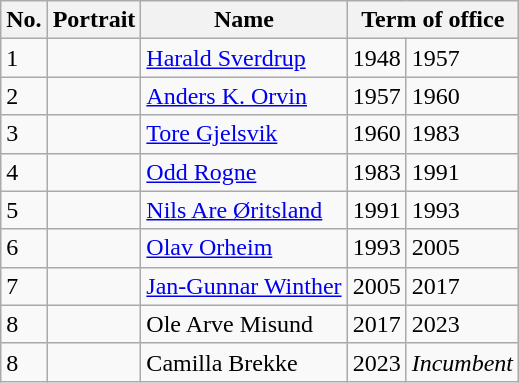<table class="wikitable">
<tr>
<th>No.</th>
<th>Portrait</th>
<th>Name</th>
<th colspan=2>Term of office</th>
</tr>
<tr>
<td>1</td>
<td></td>
<td><a href='#'>Harald Sverdrup</a></td>
<td>1948</td>
<td>1957</td>
</tr>
<tr>
<td>2</td>
<td></td>
<td><a href='#'>Anders K. Orvin</a></td>
<td>1957</td>
<td>1960</td>
</tr>
<tr>
<td>3</td>
<td></td>
<td><a href='#'>Tore Gjelsvik</a></td>
<td>1960</td>
<td>1983</td>
</tr>
<tr>
<td>4</td>
<td></td>
<td><a href='#'>Odd Rogne</a></td>
<td>1983</td>
<td>1991</td>
</tr>
<tr>
<td>5</td>
<td></td>
<td><a href='#'>Nils Are Øritsland</a></td>
<td>1991</td>
<td>1993</td>
</tr>
<tr>
<td>6</td>
<td></td>
<td><a href='#'>Olav Orheim</a></td>
<td>1993</td>
<td>2005</td>
</tr>
<tr>
<td>7</td>
<td></td>
<td><a href='#'>Jan-Gunnar Winther</a></td>
<td>2005</td>
<td>2017</td>
</tr>
<tr>
<td>8</td>
<td></td>
<td>Ole Arve Misund</td>
<td>2017</td>
<td>2023</td>
</tr>
<tr>
<td>8</td>
<td></td>
<td>Camilla Brekke</td>
<td>2023</td>
<td><em>Incumbent</em></td>
</tr>
</table>
